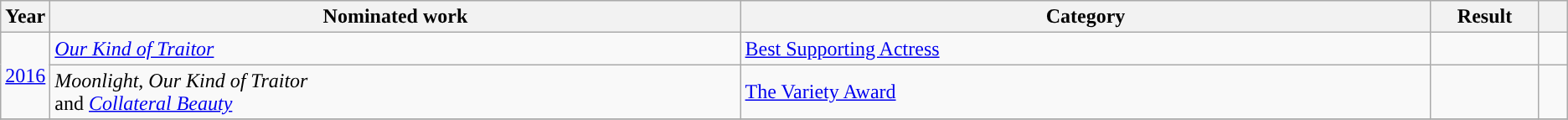<table class="wikitable">
<tr>
<th scope="col" style="width:1em;">Year</th>
<th scope="col" style="width:35em;">Nominated work</th>
<th scope="col" style="width:35em;">Category</th>
<th scope="col" style="width:5em;">Result</th>
<th scope="col" style="width:1em;"></th>
</tr>
<tr>
<td rowspan="2"><a href='#'>2016</a></td>
<td><em><a href='#'>Our Kind of Traitor</a></em></td>
<td><a href='#'>Best Supporting Actress</a></td>
<td></td>
<td></td>
</tr>
<tr>
<td><em>Moonlight</em>, <em>Our Kind of Traitor</em><br>and <em><a href='#'>Collateral Beauty</a></em></td>
<td><a href='#'>The Variety Award</a></td>
<td></td>
<td></td>
</tr>
<tr>
</tr>
</table>
